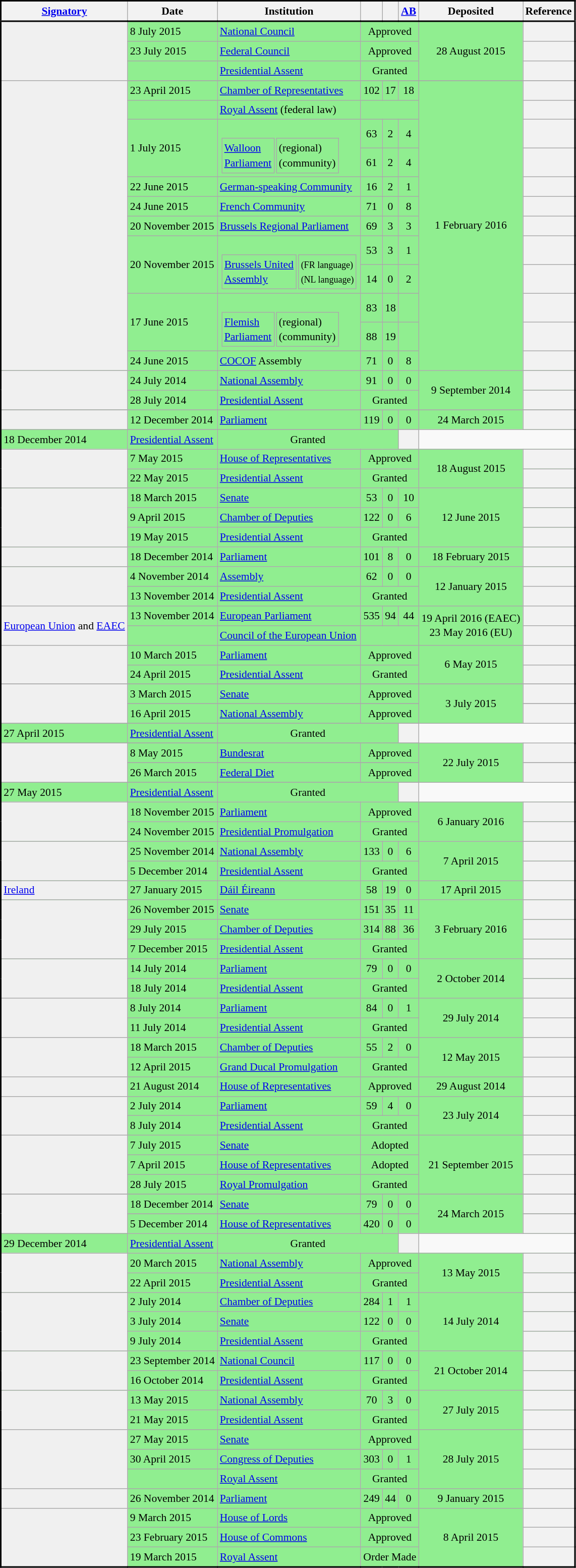<table class="wikitable" style="font-size:90%; white-space:nowrap; line-height:1.33; border: black 2px solid">
<tr style="border-bottom:2px solid">
<th style="width:100px;"><a href='#'>Signatory</a></th>
<th>Date</th>
<th>Institution</th>
<th></th>
<th></th>
<th><a href='#'>AB</a></th>
<th>Deposited</th>
<th>Reference</th>
</tr>
<tr style="background:lightgreen;">
<td rowspan="3" style="background:#F0F0F0"></td>
<td>8 July 2015</td>
<td><a href='#'>National Council</a></td>
<td style="text-align:center" colspan="3">Approved</td>
<td rowspan="3" style="text-align:center">28 August 2015</td>
<th></th>
</tr>
<tr style="background:lightgreen;">
<td>23 July 2015</td>
<td><a href='#'>Federal Council</a></td>
<td style="text-align:center" colspan="3">Approved</td>
<th></th>
</tr>
<tr style="background:lightgreen;">
<td></td>
<td><a href='#'>Presidential Assent</a></td>
<td style="text-align:center" colspan="3">Granted</td>
<th></th>
</tr>
<tr>
<td rowspan="13" style="background:#F0F0F0"></td>
</tr>
<tr style="background:lightgreen;">
<td>23 April 2015</td>
<td><a href='#'>Chamber of Representatives</a></td>
<td style="text-align:center">102</td>
<td style="text-align:center">17</td>
<td style="text-align:center">18</td>
<td rowspan="12" style="text-align:center">1 February 2016</td>
<th></th>
</tr>
<tr style="background:lightgreen;">
<td></td>
<td><a href='#'>Royal Assent</a> (federal law)</td>
<td style="text-align:center" colspan="3"></td>
<th></th>
</tr>
<tr style="background:lightgreen;">
<td rowspan="2">1 July 2015</td>
<td rowspan="2"><br><table>
<tr>
<td><a href='#'>Walloon<br>Parliament</a></td>
<td>(regional)<br>(community)</td>
</tr>
</table>
</td>
<td style="text-align:center">63</td>
<td style="text-align:center">2</td>
<td style="text-align:center">4</td>
<th></th>
</tr>
<tr style="background:lightgreen;">
<td style="text-align:center">61</td>
<td style="text-align:center">2</td>
<td style="text-align:center">4</td>
<th></th>
</tr>
<tr style="background:lightgreen;">
<td>22 June 2015</td>
<td><a href='#'>German-speaking Community</a></td>
<td style="text-align:center">16</td>
<td style="text-align:center">2</td>
<td style="text-align:center">1</td>
<th></th>
</tr>
<tr style="background:lightgreen;">
<td>24 June 2015</td>
<td><a href='#'>French Community</a></td>
<td style="text-align:center">71</td>
<td style="text-align:center">0</td>
<td style="text-align:center">8</td>
<th></th>
</tr>
<tr style="background:lightgreen;">
<td>20 November 2015</td>
<td><a href='#'>Brussels Regional Parliament</a></td>
<td style="text-align:center">69</td>
<td style="text-align:center">3</td>
<td style="text-align:center">3</td>
<th></th>
</tr>
<tr style="background:lightgreen;">
<td rowspan="2">20 November 2015</td>
<td rowspan="2"><br><table>
<tr>
<td><a href='#'>Brussels United<br>Assembly</a></td>
<td><small>(FR language)</small><br><small>(NL language)</small></td>
</tr>
</table>
</td>
<td style="text-align:center">53</td>
<td style="text-align:center">3</td>
<td style="text-align:center">1</td>
<th></th>
</tr>
<tr style="background:lightgreen;">
<td style="text-align:center">14</td>
<td style="text-align:center">0</td>
<td style="text-align:center">2</td>
<th></th>
</tr>
<tr style="background:lightgreen;">
<td rowspan="2">17 June 2015</td>
<td rowspan="2"><br><table>
<tr>
<td><a href='#'>Flemish<br>Parliament</a></td>
<td>(regional)<br>(community)</td>
</tr>
</table>
</td>
<td style="text-align:center">83</td>
<td style="text-align:center">18</td>
<td style="text-align:center"></td>
<th></th>
</tr>
<tr style="background:lightgreen;">
<td style="text-align:center">88</td>
<td style="text-align:center">19</td>
<td style="text-align:center"></td>
<th></th>
</tr>
<tr style="background:lightgreen;">
<td>24 June 2015</td>
<td><a href='#'>COCOF</a> Assembly</td>
<td style="text-align:center">71</td>
<td style="text-align:center">0</td>
<td style="text-align:center">8</td>
<th></th>
</tr>
<tr style="background:lightgreen;">
<td rowspan="2" style="background:#F0F0F0"></td>
<td>24 July 2014</td>
<td><a href='#'>National Assembly</a></td>
<td style="text-align:center">91</td>
<td style="text-align:center">0</td>
<td style="text-align:center">0</td>
<td rowspan="2" style="text-align:center">9 September 2014</td>
<th></th>
</tr>
<tr style="background:lightgreen;">
<td>28 July 2014</td>
<td><a href='#'>Presidential Assent</a></td>
<td style="text-align:center" colspan="3">Granted</td>
<th></th>
</tr>
<tr>
</tr>
<tr style="background:lightgreen;">
<td rowspan="2" style="background:#F0F0F0"></td>
<td>12 December 2014</td>
<td><a href='#'>Parliament</a></td>
<td style="text-align:center">119</td>
<td style="text-align:center">0</td>
<td style="text-align:center">0</td>
<td rowspan="2" style="text-align:center">24 March 2015</td>
<th></th>
</tr>
<tr>
</tr>
<tr style="background:lightgreen;">
<td>18 December 2014</td>
<td><a href='#'>Presidential Assent</a></td>
<td style="text-align:center" colspan="3">Granted</td>
<th></th>
</tr>
<tr style="background:lightgreen;">
<td rowspan="2" style="background:#F0F0F0"></td>
<td>7 May 2015</td>
<td><a href='#'>House of Representatives</a></td>
<td style="text-align:center" colspan="3">Approved</td>
<td rowspan="2" style="text-align:center">18 August 2015</td>
<th></th>
</tr>
<tr style="background:lightgreen;">
<td>22 May 2015</td>
<td><a href='#'>Presidential Assent</a></td>
<td style="text-align:center" colspan="3">Granted</td>
<th></th>
</tr>
<tr style="background-color: lightgreen">
<td rowspan="3" style="background:#F0F0F0"></td>
<td>18 March 2015</td>
<td><a href='#'>Senate</a></td>
<td style="text-align:center">53</td>
<td style="text-align:center">0</td>
<td style="text-align:center">10</td>
<td rowspan="3" style="text-align:center">12 June 2015</td>
<th></th>
</tr>
<tr style="background-color: lightgreen">
<td>9 April 2015</td>
<td><a href='#'>Chamber of Deputies</a></td>
<td style="text-align:center">122</td>
<td style="text-align:center">0</td>
<td style="text-align:center">6</td>
<th></th>
</tr>
<tr style="background-color: lightgreen">
<td>19 May 2015</td>
<td><a href='#'>Presidential Assent</a></td>
<td style="text-align:center" colspan="3">Granted</td>
<th></th>
</tr>
<tr style="background:lightgreen;">
<td style="background:#F0F0F0"></td>
<td>18 December 2014</td>
<td><a href='#'>Parliament</a></td>
<td style="text-align:center">101</td>
<td style="text-align:center">8</td>
<td style="text-align:center">0</td>
<td style="text-align:center">18 February 2015</td>
<th></th>
</tr>
<tr style="background:lightgreen;">
<td rowspan="2"  style="background:#F0F0F0"></td>
<td>4 November 2014</td>
<td><a href='#'>Assembly</a></td>
<td style="text-align:center">62</td>
<td style="text-align:center">0</td>
<td style="text-align:center">0</td>
<td rowspan="2" style="text-align:center;">12 January 2015</td>
<th></th>
</tr>
<tr style="background:lightgreen;">
<td>13 November 2014</td>
<td><a href='#'>Presidential Assent</a></td>
<td style="text-align:center" colspan="3">Granted</td>
<th></th>
</tr>
<tr style="background:lightgreen;">
<td rowspan="2" style="background:#F0F0F0"> <a href='#'>European Union</a> and <a href='#'>EAEC</a></td>
<td>13 November 2014</td>
<td><a href='#'>European Parliament</a></td>
<td style="text-align:center">535</td>
<td style="text-align:center">94</td>
<td style="text-align:center">44</td>
<td rowspan="2" style="text-align:center">19 April 2016 (EAEC)<br>23 May 2016 (EU)</td>
<th></th>
</tr>
<tr style="background:lightgreen;">
<td></td>
<td><a href='#'>Council of the European Union</a></td>
<td style="text-align:center" colspan="3"></td>
<th></th>
</tr>
<tr style="background-color: lightgreen">
<td rowspan="2" style="background:#F0F0F0"></td>
<td>10 March 2015</td>
<td><a href='#'>Parliament</a></td>
<td style="text-align:center" colspan="3">Approved</td>
<td rowspan="2" style="text-align:center;">6 May 2015</td>
<th></th>
</tr>
<tr style="background-color: lightgreen">
<td>24 April 2015</td>
<td><a href='#'>Presidential Assent</a></td>
<td style="text-align:center" colspan="3">Granted</td>
<th></th>
</tr>
<tr>
</tr>
<tr style="background-color: lightgreen">
<td rowspan="3" style="background:#F0F0F0"></td>
<td>3 March 2015</td>
<td><a href='#'>Senate</a></td>
<td style="text-align:center" colspan="3">Approved</td>
<td rowspan="3" style="text-align:center;">3 July 2015</td>
<th></th>
</tr>
<tr>
</tr>
<tr style="background-color: lightgreen">
<td>16 April 2015</td>
<td><a href='#'>National Assembly</a></td>
<td style="text-align:center" colspan="3">Approved</td>
<th></th>
</tr>
<tr>
</tr>
<tr style="background-color: lightgreen">
<td>27 April 2015</td>
<td><a href='#'>Presidential Assent</a></td>
<td style="text-align:center" colspan="3">Granted</td>
<th></th>
</tr>
<tr>
</tr>
<tr style="background-color: lightgreen">
<td rowspan="3" style="background:#F0F0F0; text-align:left"></td>
<td>8 May 2015</td>
<td><a href='#'>Bundesrat</a></td>
<td colspan="3" style="text-align:center">Approved</td>
<td rowspan="3" style="text-align:center;">22 July 2015</td>
<th></th>
</tr>
<tr>
</tr>
<tr style="background-color: lightgreen">
<td>26 March 2015</td>
<td><a href='#'>Federal Diet</a></td>
<td style="text-align:center" colspan="3">Approved</td>
<th></th>
</tr>
<tr>
</tr>
<tr style="background-color: lightgreen">
<td>27 May 2015</td>
<td><a href='#'>Presidential Assent</a></td>
<td style="text-align:center" colspan="3">Granted</td>
<th></th>
</tr>
<tr style="background-color: lightgreen">
<td style="background:#F0F0F0" rowspan="2"></td>
<td>18 November 2015</td>
<td><a href='#'>Parliament</a></td>
<td style="text-align:center" colspan="3">Approved</td>
<td style="text-align:center" rowspan="2">6 January 2016</td>
<th></th>
</tr>
<tr style="background-color: lightgreen">
<td>24 November 2015</td>
<td><a href='#'>Presidential Promulgation</a></td>
<td style="text-align:center"  colspan="3">Granted</td>
<th></th>
</tr>
<tr style="background-color: lightgreen">
<td rowspan="2"  style="background:#F0F0F0"></td>
<td>25 November 2014</td>
<td><a href='#'>National Assembly</a></td>
<td style="text-align:center">133</td>
<td style="text-align:center">0</td>
<td style="text-align:center">6</td>
<td rowspan="2" style="text-align:center">7 April 2015</td>
<th></th>
</tr>
<tr style="background-color: lightgreen">
<td>5 December 2014</td>
<td><a href='#'>Presidential Assent</a></td>
<td style="text-align:center"  colspan="3">Granted</td>
<th></th>
</tr>
<tr style="background:lightgreen;">
<td style="background:#F0F0F0"> <a href='#'>Ireland</a></td>
<td>27 January 2015</td>
<td><a href='#'>Dáil Éireann</a></td>
<td style="text-align:center">58</td>
<td style="text-align:center">19</td>
<td style="text-align:center">0</td>
<td style="text-align:center;">17 April 2015</td>
<th></th>
</tr>
<tr style="background:lightgreen;">
<td rowspan="3" style="background:#F0F0F0"></td>
<td>26 November 2015</td>
<td><a href='#'>Senate</a></td>
<td style="text-align:center">151</td>
<td style="text-align:center">35</td>
<td style="text-align:center">11</td>
<td rowspan=3 style="text-align:center">3 February 2016</td>
<th></th>
</tr>
<tr style="background:lightgreen;">
<td>29 July 2015</td>
<td><a href='#'>Chamber of Deputies</a></td>
<td style="text-align:center">314</td>
<td style="text-align:center">88</td>
<td style="text-align:center">36</td>
<th></th>
</tr>
<tr style="background:lightgreen;">
<td>7 December 2015</td>
<td><a href='#'>Presidential Assent</a></td>
<td style="text-align:center" colspan="3">Granted</td>
<th></th>
</tr>
<tr style="background:lightgreen;">
<td rowspan="2" style="background: #F0F0F0"></td>
<td>14 July 2014</td>
<td><a href='#'>Parliament</a></td>
<td style="text-align:center">79</td>
<td style="text-align:center">0</td>
<td style="text-align:center">0</td>
<td rowspan=2 style="text-align:center">2 October 2014</td>
<th></th>
</tr>
<tr style="background:lightgreen;">
<td>18 July 2014</td>
<td><a href='#'>Presidential Assent</a></td>
<td style="text-align:center" colspan="3">Granted</td>
<th></th>
</tr>
<tr style="background:lightgreen;">
<td rowspan="2" style="background:#F0F0F0"></td>
<td>8 July 2014</td>
<td><a href='#'>Parliament</a></td>
<td style="text-align:center">84</td>
<td style="text-align:center">0</td>
<td style="text-align:center">1</td>
<td rowspan="2" style="text-align:center">29 July 2014</td>
<th></th>
</tr>
<tr style="background:lightgreen;">
<td>11 July 2014</td>
<td><a href='#'>Presidential Assent</a></td>
<td style="text-align:center" colspan="3">Granted</td>
<th></th>
</tr>
<tr style="background-color: lightgreen">
<td rowspan="2" style="background:#F0F0F0"></td>
<td>18 March 2015</td>
<td><a href='#'>Chamber of Deputies</a></td>
<td style="text-align:center">55</td>
<td style="text-align:center">2</td>
<td style="text-align:center">0</td>
<td rowspan="2" style="text-align:center">12 May 2015</td>
<th></th>
</tr>
<tr style="background-color: lightgreen">
<td>12 April 2015</td>
<td><a href='#'>Grand Ducal Promulgation</a></td>
<td style="text-align:center" colspan="3">Granted</td>
<th></th>
</tr>
<tr style="background:lightgreen;">
<td style="background:#F0F0F0"></td>
<td>21 August 2014</td>
<td><a href='#'>House of Representatives</a></td>
<td colspan="3" style="text-align:center">Approved</td>
<td style="text-align:center">29 August 2014</td>
<th></th>
</tr>
<tr style="background:lightgreen;">
<td rowspan="2"  style="background:#F0F0F0"></td>
<td>2 July 2014</td>
<td><a href='#'>Parliament</a></td>
<td style="text-align:center">59</td>
<td style="text-align:center">4</td>
<td style="text-align:center">0</td>
<td rowspan="2" style="text-align:center">23 July 2014</td>
<th></th>
</tr>
<tr style="background:lightgreen;">
<td>8 July 2014</td>
<td><a href='#'>Presidential Assent</a></td>
<td style="text-align:center"  colspan="3">Granted</td>
<th></th>
</tr>
<tr style="background:lightgreen;">
<td rowspan="3" style="background:#F0F0F0"></td>
<td>7 July 2015</td>
<td><a href='#'>Senate</a></td>
<td colspan="3" style="text-align:center">Adopted</td>
<td rowspan="3" style="text-align:center;">21 September 2015</td>
<th></th>
</tr>
<tr style="background:lightgreen;">
<td>7 April 2015</td>
<td><a href='#'>House of Representatives</a></td>
<td colspan="3" style="text-align:center">Adopted</td>
<th></th>
</tr>
<tr style="background:lightgreen;">
<td>28 July 2015</td>
<td><a href='#'>Royal Promulgation</a></td>
<td style="text-align:center" colspan="3">Granted</td>
<th></th>
</tr>
<tr>
</tr>
<tr style="background:lightgreen;">
<td rowspan="3" style="background:#F0F0F0"></td>
<td>18 December 2014</td>
<td><a href='#'>Senate</a></td>
<td style="text-align:center">79</td>
<td style="text-align:center">0</td>
<td style="text-align:center">0</td>
<td rowspan="3" style="text-align:center">24 March 2015</td>
<th></th>
</tr>
<tr>
</tr>
<tr style="background:lightgreen;">
<td>5 December 2014</td>
<td><a href='#'>House of Representatives</a></td>
<td style="text-align:center">420</td>
<td style="text-align:center">0</td>
<td style="text-align:center">0</td>
<th></th>
</tr>
<tr style="background:lightgreen;">
<td>29 December 2014</td>
<td><a href='#'>Presidential Assent</a></td>
<td style="text-align:center" colspan="3">Granted</td>
<th></th>
</tr>
<tr style="background:lightgreen;">
<td rowspan="2" style="background:#F0F0F0"></td>
<td>20 March 2015</td>
<td><a href='#'>National Assembly</a></td>
<td style="text-align:center" colspan="3">Approved</td>
<td rowspan="2" style="text-align:center">13 May 2015</td>
<th></th>
</tr>
<tr style="background:lightgreen;">
<td>22 April 2015</td>
<td><a href='#'>Presidential Assent</a></td>
<td style="text-align:center" colspan="3">Granted</td>
<th></th>
</tr>
<tr style="background:lightgreen;">
<td rowspan="3" style="background:#F0F0F0"></td>
<td>2 July 2014</td>
<td><a href='#'>Chamber of Deputies</a></td>
<td style="text-align:center">284</td>
<td style="text-align:center">1</td>
<td style="text-align:center">1</td>
<td rowspan="3" style="text-align:center;">14 July 2014</td>
<th></th>
</tr>
<tr style="background:lightgreen;">
<td>3 July 2014</td>
<td><a href='#'>Senate</a></td>
<td style="text-align:center">122</td>
<td style="text-align:center">0</td>
<td style="text-align:center">0</td>
<th></th>
</tr>
<tr style="background:lightgreen;">
<td>9 July 2014</td>
<td><a href='#'>Presidential Assent</a></td>
<td style="text-align:center" colspan="3">Granted</td>
<th></th>
</tr>
<tr style="background:lightgreen;">
<td rowspan="2" style="background:#F0F0F0"></td>
<td>23 September 2014</td>
<td><a href='#'>National Council</a></td>
<td style="text-align:center">117</td>
<td style="text-align:center">0</td>
<td style="text-align:center">0</td>
<td rowspan="2" style="text-align:center">21 October 2014</td>
<th></th>
</tr>
<tr style="background:lightgreen;">
<td>16 October 2014</td>
<td><a href='#'>Presidential Assent</a></td>
<td style="text-align:center" colspan="3">Granted</td>
<th></th>
</tr>
<tr style="background:lightgreen;">
<td rowspan="2" style="background:#F0F0F0"></td>
<td>13 May 2015</td>
<td><a href='#'>National Assembly</a></td>
<td style="text-align:center">70</td>
<td style="text-align:center">3</td>
<td style="text-align:center">0</td>
<td rowspan="2" style="text-align:center">27 July 2015</td>
<th></th>
</tr>
<tr style="background:lightgreen;">
<td>21 May 2015</td>
<td><a href='#'>Presidential Assent</a></td>
<td style="text-align:center" colspan="3">Granted</td>
<th></th>
</tr>
<tr style="background:lightgreen">
<td rowspan="3" style="background:#F0F0F0"></td>
<td>27 May 2015</td>
<td><a href='#'>Senate</a></td>
<td style="text-align:center"  colspan="3">Approved</td>
<td rowspan="3" style="text-align:center;">28 July 2015</td>
<th></th>
</tr>
<tr style="background:lightgreen">
<td>30 April 2015</td>
<td><a href='#'>Congress of Deputies</a></td>
<td style="text-align:center">303</td>
<td style="text-align:center">0</td>
<td style="text-align:center">1</td>
<th></th>
</tr>
<tr style="background:lightgreen">
<td></td>
<td><a href='#'>Royal Assent</a></td>
<td style="text-align:center" colspan="3">Granted</td>
<th></th>
</tr>
<tr style="background:lightgreen;">
<td style="background:#F0F0F0;"></td>
<td>26 November 2014</td>
<td><a href='#'>Parliament</a></td>
<td style="text-align:center">249</td>
<td style="text-align:center">44</td>
<td style="text-align:center">0</td>
<td style="text-align:center;">9 January 2015</td>
<th></th>
</tr>
<tr style="background:lightgreen;">
<td rowspan="3" style="background:#F0F0F0"></td>
<td>9 March 2015</td>
<td><a href='#'>House of Lords</a></td>
<td style="text-align:center" colspan="3">Approved</td>
<td rowspan="3" style="text-align:center">8 April 2015</td>
<th></th>
</tr>
<tr style="background:lightgreen;">
<td>23 February 2015</td>
<td><a href='#'>House of Commons</a></td>
<td style="text-align:center" colspan="3">Approved</td>
<th></th>
</tr>
<tr style="background:lightgreen;">
<td>19 March 2015</td>
<td><a href='#'>Royal Assent</a></td>
<td style="text-align:center" colspan="3">Order Made</td>
<th></th>
</tr>
</table>
